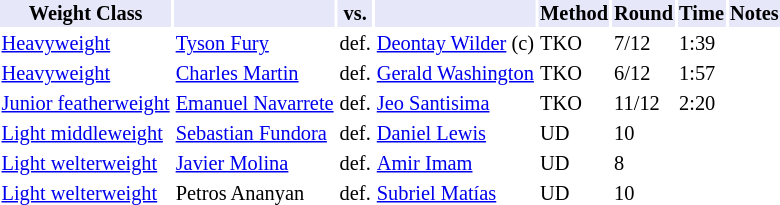<table class="toccolours" style="font-size: 85%;">
<tr>
<th style="background:#e6e8fa; color:#000; text-align:center;">Weight Class</th>
<th style="background:#e6e8fa; color:#000; text-align:center;"></th>
<th style="background:#e6e8fa; color:#000; text-align:center;">vs.</th>
<th style="background:#e6e8fa; color:#000; text-align:center;"></th>
<th style="background:#e6e8fa; color:#000; text-align:center;">Method</th>
<th style="background:#e6e8fa; color:#000; text-align:center;">Round</th>
<th style="background:#e6e8fa; color:#000; text-align:center;">Time</th>
<th style="background:#e6e8fa; color:#000; text-align:center;">Notes</th>
</tr>
<tr>
<td><a href='#'>Heavyweight</a></td>
<td> <a href='#'>Tyson Fury</a></td>
<td>def.</td>
<td> <a href='#'>Deontay Wilder</a> (c)</td>
<td>TKO</td>
<td>7/12</td>
<td>1:39</td>
<td></td>
</tr>
<tr>
<td><a href='#'>Heavyweight</a></td>
<td> <a href='#'>Charles Martin</a></td>
<td>def.</td>
<td> <a href='#'>Gerald Washington</a></td>
<td>TKO</td>
<td>6/12</td>
<td>1:57</td>
<td></td>
</tr>
<tr>
<td><a href='#'>Junior featherweight</a></td>
<td> <a href='#'>Emanuel Navarrete</a></td>
<td>def.</td>
<td> <a href='#'>Jeo Santisima</a></td>
<td>TKO</td>
<td>11/12</td>
<td>2:20</td>
<td></td>
</tr>
<tr>
<td><a href='#'>Light middleweight</a></td>
<td> <a href='#'>Sebastian Fundora</a></td>
<td>def.</td>
<td> <a href='#'>Daniel Lewis</a></td>
<td>UD</td>
<td>10</td>
<td></td>
<td></td>
</tr>
<tr>
<td><a href='#'>Light welterweight</a></td>
<td> <a href='#'>Javier Molina</a></td>
<td>def.</td>
<td> <a href='#'>Amir Imam</a></td>
<td>UD</td>
<td>8</td>
<td></td>
<td></td>
<td></td>
</tr>
<tr>
<td><a href='#'>Light welterweight</a></td>
<td> Petros Ananyan</td>
<td>def.</td>
<td> <a href='#'>Subriel Matías</a></td>
<td>UD</td>
<td>10</td>
<td></td>
<td></td>
<td></td>
</tr>
</table>
